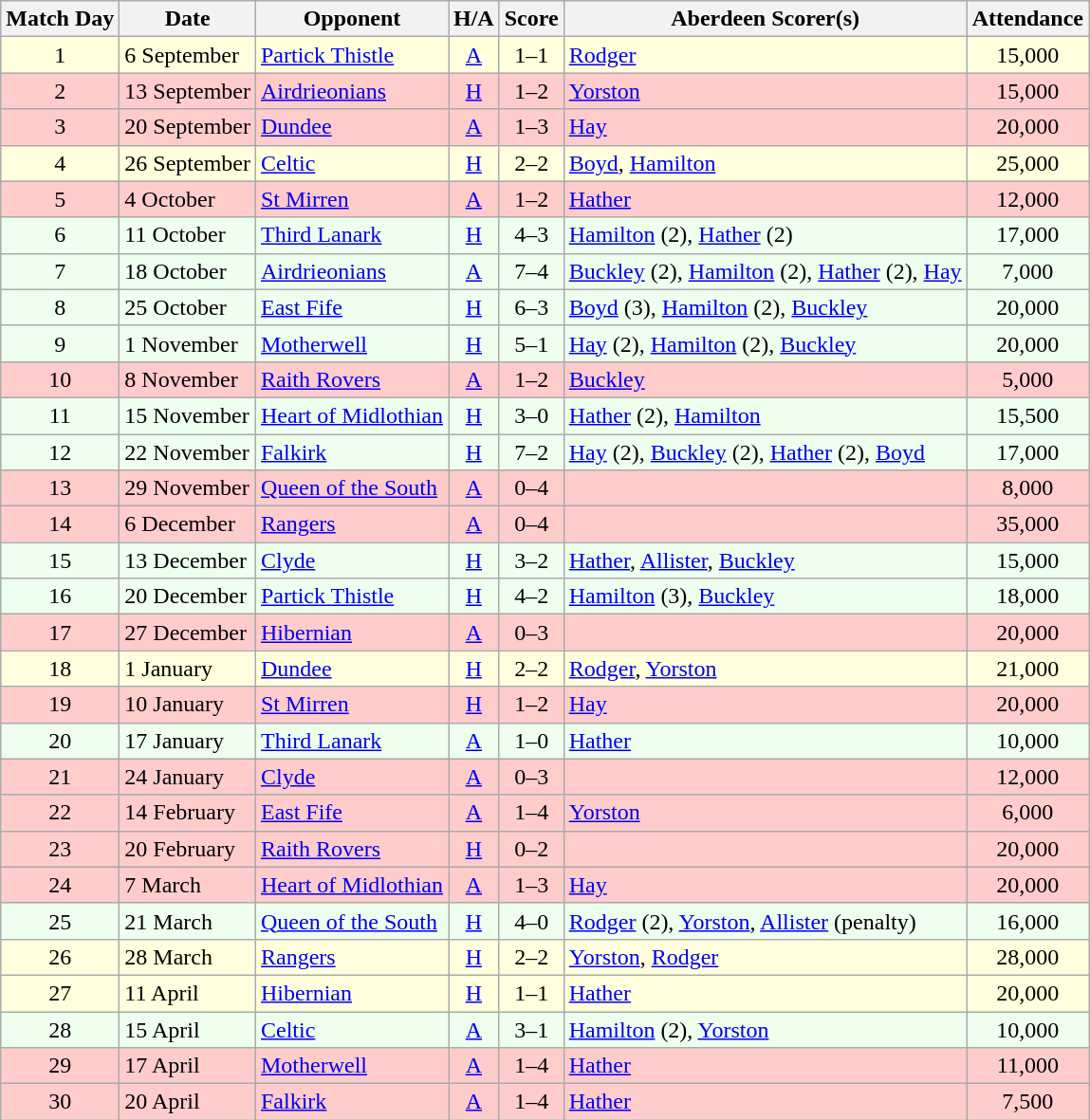<table class="wikitable" style="text-align:center">
<tr>
<th>Match Day</th>
<th>Date</th>
<th>Opponent</th>
<th>H/A</th>
<th>Score</th>
<th>Aberdeen Scorer(s)</th>
<th>Attendance</th>
</tr>
<tr bgcolor=#FFFFDD>
<td>1</td>
<td align=left>6 September</td>
<td align=left><a href='#'>Partick Thistle</a></td>
<td><a href='#'>A</a></td>
<td>1–1</td>
<td align=left><a href='#'>Rodger</a></td>
<td>15,000</td>
</tr>
<tr bgcolor=#FFCCCC>
<td>2</td>
<td align=left>13 September</td>
<td align=left><a href='#'>Airdrieonians</a></td>
<td><a href='#'>H</a></td>
<td>1–2</td>
<td align=left><a href='#'>Yorston</a></td>
<td>15,000</td>
</tr>
<tr bgcolor=#FFCCCC>
<td>3</td>
<td align=left>20 September</td>
<td align=left><a href='#'>Dundee</a></td>
<td><a href='#'>A</a></td>
<td>1–3</td>
<td align=left><a href='#'>Hay</a></td>
<td>20,000</td>
</tr>
<tr bgcolor=#FFFFDD>
<td>4</td>
<td align=left>26 September</td>
<td align=left><a href='#'>Celtic</a></td>
<td><a href='#'>H</a></td>
<td>2–2</td>
<td align=left><a href='#'>Boyd</a>, <a href='#'>Hamilton</a></td>
<td>25,000</td>
</tr>
<tr bgcolor=#FFCCCC>
<td>5</td>
<td align=left>4 October</td>
<td align=left><a href='#'>St Mirren</a></td>
<td><a href='#'>A</a></td>
<td>1–2</td>
<td align=left><a href='#'>Hather</a></td>
<td>12,000</td>
</tr>
<tr bgcolor=#EEFFEE>
<td>6</td>
<td align=left>11 October</td>
<td align=left><a href='#'>Third Lanark</a></td>
<td><a href='#'>H</a></td>
<td>4–3</td>
<td align=left><a href='#'>Hamilton</a> (2), <a href='#'>Hather</a> (2)</td>
<td>17,000</td>
</tr>
<tr bgcolor=#EEFFEE>
<td>7</td>
<td align=left>18 October</td>
<td align=left><a href='#'>Airdrieonians</a></td>
<td><a href='#'>A</a></td>
<td>7–4</td>
<td align=left><a href='#'>Buckley</a> (2), <a href='#'>Hamilton</a> (2), <a href='#'>Hather</a> (2), <a href='#'>Hay</a></td>
<td>7,000</td>
</tr>
<tr bgcolor=#EEFFEE>
<td>8</td>
<td align=left>25 October</td>
<td align=left><a href='#'>East Fife</a></td>
<td><a href='#'>H</a></td>
<td>6–3</td>
<td align=left><a href='#'>Boyd</a> (3), <a href='#'>Hamilton</a> (2), <a href='#'>Buckley</a></td>
<td>20,000</td>
</tr>
<tr bgcolor=#EEFFEE>
<td>9</td>
<td align=left>1 November</td>
<td align=left><a href='#'>Motherwell</a></td>
<td><a href='#'>H</a></td>
<td>5–1</td>
<td align=left><a href='#'>Hay</a> (2), <a href='#'>Hamilton</a> (2), <a href='#'>Buckley</a></td>
<td>20,000</td>
</tr>
<tr bgcolor=#FFCCCC>
<td>10</td>
<td align=left>8 November</td>
<td align=left><a href='#'>Raith Rovers</a></td>
<td><a href='#'>A</a></td>
<td>1–2</td>
<td align=left><a href='#'>Buckley</a></td>
<td>5,000</td>
</tr>
<tr bgcolor=#EEFFEE>
<td>11</td>
<td align=left>15 November</td>
<td align=left><a href='#'>Heart of Midlothian</a></td>
<td><a href='#'>H</a></td>
<td>3–0</td>
<td align=left><a href='#'>Hather</a> (2), <a href='#'>Hamilton</a></td>
<td>15,500</td>
</tr>
<tr bgcolor=#EEFFEE>
<td>12</td>
<td align=left>22 November</td>
<td align=left><a href='#'>Falkirk</a></td>
<td><a href='#'>H</a></td>
<td>7–2</td>
<td align=left><a href='#'>Hay</a> (2), <a href='#'>Buckley</a> (2), <a href='#'>Hather</a> (2), <a href='#'>Boyd</a></td>
<td>17,000</td>
</tr>
<tr bgcolor=#FFCCCC>
<td>13</td>
<td align=left>29 November</td>
<td align=left><a href='#'>Queen of the South</a></td>
<td><a href='#'>A</a></td>
<td>0–4</td>
<td align=left></td>
<td>8,000</td>
</tr>
<tr bgcolor=#FFCCCC>
<td>14</td>
<td align=left>6 December</td>
<td align=left><a href='#'>Rangers</a></td>
<td><a href='#'>A</a></td>
<td>0–4</td>
<td align=left></td>
<td>35,000</td>
</tr>
<tr bgcolor=#EEFFEE>
<td>15</td>
<td align=left>13 December</td>
<td align=left><a href='#'>Clyde</a></td>
<td><a href='#'>H</a></td>
<td>3–2</td>
<td align=left><a href='#'>Hather</a>, <a href='#'>Allister</a>, <a href='#'>Buckley</a></td>
<td>15,000</td>
</tr>
<tr bgcolor=#EEFFEE>
<td>16</td>
<td align=left>20 December</td>
<td align=left><a href='#'>Partick Thistle</a></td>
<td><a href='#'>H</a></td>
<td>4–2</td>
<td align=left><a href='#'>Hamilton</a> (3), <a href='#'>Buckley</a></td>
<td>18,000</td>
</tr>
<tr bgcolor=#FFCCCC>
<td>17</td>
<td align=left>27 December</td>
<td align=left><a href='#'>Hibernian</a></td>
<td><a href='#'>A</a></td>
<td>0–3</td>
<td align=left></td>
<td>20,000</td>
</tr>
<tr bgcolor=#FFFFDD>
<td>18</td>
<td align=left>1 January</td>
<td align=left><a href='#'>Dundee</a></td>
<td><a href='#'>H</a></td>
<td>2–2</td>
<td align=left><a href='#'>Rodger</a>, <a href='#'>Yorston</a></td>
<td>21,000</td>
</tr>
<tr bgcolor=#FFCCCC>
<td>19</td>
<td align=left>10 January</td>
<td align=left><a href='#'>St Mirren</a></td>
<td><a href='#'>H</a></td>
<td>1–2</td>
<td align=left><a href='#'>Hay</a></td>
<td>20,000</td>
</tr>
<tr bgcolor=#EEFFEE>
<td>20</td>
<td align=left>17 January</td>
<td align=left><a href='#'>Third Lanark</a></td>
<td><a href='#'>A</a></td>
<td>1–0</td>
<td align=left><a href='#'>Hather</a></td>
<td>10,000</td>
</tr>
<tr bgcolor=#FFCCCC>
<td>21</td>
<td align=left>24 January</td>
<td align=left><a href='#'>Clyde</a></td>
<td><a href='#'>A</a></td>
<td>0–3</td>
<td align=left></td>
<td>12,000</td>
</tr>
<tr bgcolor=#FFCCCC>
<td>22</td>
<td align=left>14 February</td>
<td align=left><a href='#'>East Fife</a></td>
<td><a href='#'>A</a></td>
<td>1–4</td>
<td align=left><a href='#'>Yorston</a></td>
<td>6,000</td>
</tr>
<tr bgcolor=#FFCCCC>
<td>23</td>
<td align=left>20 February</td>
<td align=left><a href='#'>Raith Rovers</a></td>
<td><a href='#'>H</a></td>
<td>0–2</td>
<td align=left></td>
<td>20,000</td>
</tr>
<tr bgcolor=#FFCCCC>
<td>24</td>
<td align=left>7 March</td>
<td align=left><a href='#'>Heart of Midlothian</a></td>
<td><a href='#'>A</a></td>
<td>1–3</td>
<td align=left><a href='#'>Hay</a></td>
<td>20,000</td>
</tr>
<tr bgcolor=#EEFFEE>
<td>25</td>
<td align=left>21 March</td>
<td align=left><a href='#'>Queen of the South</a></td>
<td><a href='#'>H</a></td>
<td>4–0</td>
<td align=left><a href='#'>Rodger</a> (2), <a href='#'>Yorston</a>, <a href='#'>Allister</a> (penalty)</td>
<td>16,000</td>
</tr>
<tr bgcolor=#FFFFDD>
<td>26</td>
<td align=left>28 March</td>
<td align=left><a href='#'>Rangers</a></td>
<td><a href='#'>H</a></td>
<td>2–2</td>
<td align=left><a href='#'>Yorston</a>, <a href='#'>Rodger</a></td>
<td>28,000</td>
</tr>
<tr bgcolor=#FFFFDD>
<td>27</td>
<td align=left>11 April</td>
<td align=left><a href='#'>Hibernian</a></td>
<td><a href='#'>H</a></td>
<td>1–1</td>
<td align=left><a href='#'>Hather</a></td>
<td>20,000</td>
</tr>
<tr bgcolor=#EEFFEE>
<td>28</td>
<td align=left>15 April</td>
<td align=left><a href='#'>Celtic</a></td>
<td><a href='#'>A</a></td>
<td>3–1</td>
<td align=left><a href='#'>Hamilton</a> (2), <a href='#'>Yorston</a></td>
<td>10,000</td>
</tr>
<tr bgcolor=#FFCCCC>
<td>29</td>
<td align=left>17 April</td>
<td align=left><a href='#'>Motherwell</a></td>
<td><a href='#'>A</a></td>
<td>1–4</td>
<td align=left><a href='#'>Hather</a></td>
<td>11,000</td>
</tr>
<tr bgcolor=#FFCCCC>
<td>30</td>
<td align=left>20 April</td>
<td align=left><a href='#'>Falkirk</a></td>
<td><a href='#'>A</a></td>
<td>1–4</td>
<td align=left><a href='#'>Hather</a></td>
<td>7,500</td>
</tr>
</table>
